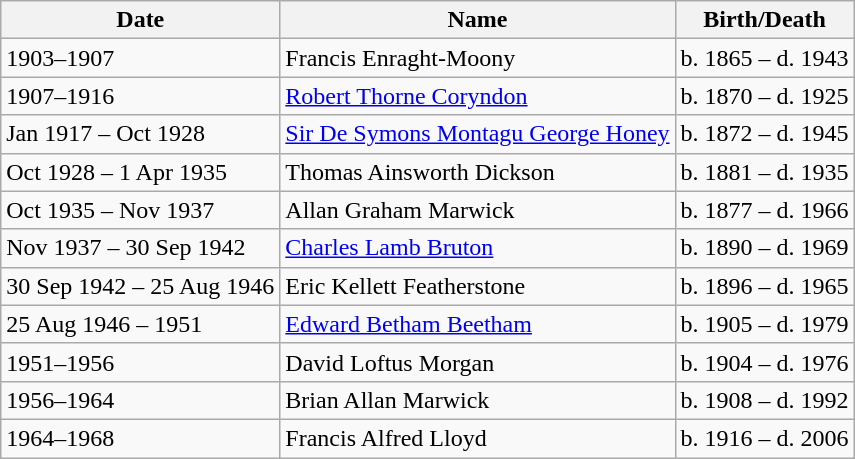<table class="wikitable">
<tr>
<th>Date</th>
<th>Name</th>
<th>Birth/Death</th>
</tr>
<tr>
<td>1903–1907</td>
<td>Francis Enraght-Moony</td>
<td>b. 1865 – d. 1943</td>
</tr>
<tr>
<td>1907–1916</td>
<td><a href='#'>Robert Thorne Coryndon</a></td>
<td>b. 1870 – d. 1925</td>
</tr>
<tr>
<td>Jan 1917 – Oct 1928</td>
<td><a href='#'>Sir De Symons Montagu George Honey</a></td>
<td>b. 1872 – d. 1945</td>
</tr>
<tr>
<td>Oct 1928 – 1 Apr 1935</td>
<td>Thomas Ainsworth Dickson</td>
<td>b. 1881 – d. 1935</td>
</tr>
<tr>
<td>Oct 1935 – Nov 1937</td>
<td>Allan Graham Marwick</td>
<td>b. 1877 – d. 1966</td>
</tr>
<tr>
<td>Nov 1937 – 30 Sep 1942</td>
<td><a href='#'>Charles Lamb Bruton</a></td>
<td>b. 1890 – d. 1969</td>
</tr>
<tr>
<td>30 Sep 1942 – 25 Aug 1946</td>
<td>Eric Kellett Featherstone</td>
<td>b. 1896 – d. 1965</td>
</tr>
<tr>
<td>25 Aug 1946 – 1951</td>
<td><a href='#'>Edward Betham Beetham</a></td>
<td>b. 1905 – d. 1979</td>
</tr>
<tr>
<td>1951–1956</td>
<td>David Loftus Morgan</td>
<td>b. 1904 – d. 1976</td>
</tr>
<tr>
<td>1956–1964</td>
<td>Brian Allan Marwick</td>
<td>b. 1908 – d. 1992</td>
</tr>
<tr>
<td>1964–1968</td>
<td>Francis Alfred Lloyd</td>
<td>b. 1916 – d. 2006</td>
</tr>
</table>
